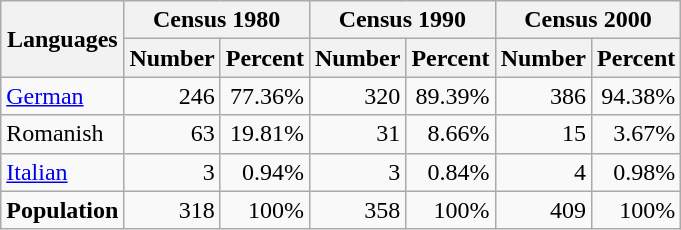<table class="wikitable">
<tr ---->
<th rowspan="2">Languages</th>
<th colspan="2">Census 1980</th>
<th colspan="2">Census 1990</th>
<th colspan="2">Census 2000</th>
</tr>
<tr ---->
<th>Number</th>
<th>Percent</th>
<th>Number</th>
<th>Percent</th>
<th>Number</th>
<th>Percent</th>
</tr>
<tr ---->
<td><a href='#'>German</a></td>
<td align=right>246</td>
<td align=right>77.36%</td>
<td align=right>320</td>
<td align=right>89.39%</td>
<td align=right>386</td>
<td align=right>94.38%</td>
</tr>
<tr ---->
<td>Romanish</td>
<td align=right>63</td>
<td align=right>19.81%</td>
<td align=right>31</td>
<td align=right>8.66%</td>
<td align=right>15</td>
<td align=right>3.67%</td>
</tr>
<tr ---->
<td><a href='#'>Italian</a></td>
<td align=right>3</td>
<td align=right>0.94%</td>
<td align=right>3</td>
<td align=right>0.84%</td>
<td align=right>4</td>
<td align=right>0.98%</td>
</tr>
<tr ---->
<td><strong>Population</strong></td>
<td align=right>318</td>
<td align=right>100%</td>
<td align=right>358</td>
<td align=right>100%</td>
<td align=right>409</td>
<td align=right>100%</td>
</tr>
</table>
